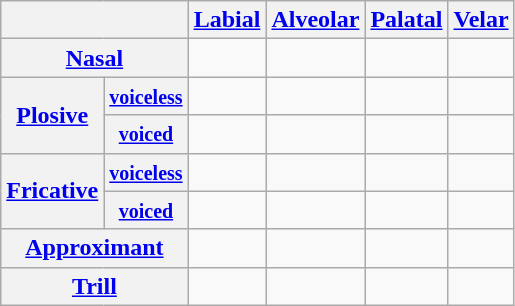<table class="wikitable" style="text-align:center">
<tr>
<th colspan="2"></th>
<th><a href='#'>Labial</a></th>
<th><a href='#'>Alveolar</a></th>
<th><a href='#'>Palatal</a></th>
<th><a href='#'>Velar</a></th>
</tr>
<tr>
<th colspan="2"><a href='#'>Nasal</a></th>
<td></td>
<td></td>
<td></td>
<td></td>
</tr>
<tr>
<th rowspan="2"><a href='#'>Plosive</a></th>
<th><small><a href='#'>voiceless</a></small></th>
<td></td>
<td></td>
<td></td>
<td></td>
</tr>
<tr>
<th><a href='#'><small>voiced</small></a></th>
<td></td>
<td></td>
<td></td>
<td></td>
</tr>
<tr>
<th rowspan="2"><a href='#'>Fricative</a></th>
<th><small><a href='#'>voiceless</a></small></th>
<td></td>
<td></td>
<td></td>
<td></td>
</tr>
<tr>
<th><a href='#'><small>voiced</small></a></th>
<td></td>
<td></td>
<td></td>
<td></td>
</tr>
<tr>
<th colspan="2"><a href='#'>Approximant</a></th>
<td></td>
<td></td>
<td></td>
<td></td>
</tr>
<tr>
<th colspan="2"><a href='#'>Trill</a></th>
<td></td>
<td></td>
<td></td>
<td></td>
</tr>
</table>
